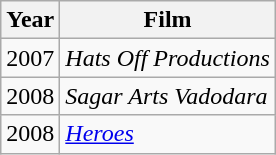<table class="wikitable">
<tr>
<th>Year</th>
<th>Film</th>
</tr>
<tr>
<td>2007</td>
<td><em> Hats Off Productions </em></td>
</tr>
<tr>
<td>2008</td>
<td><em> Sagar Arts Vadodara </em></td>
</tr>
<tr>
<td>2008</td>
<td><em><a href='#'>Heroes</a> </em></td>
</tr>
</table>
